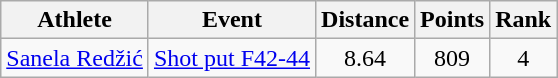<table class="wikitable">
<tr>
<th>Athlete</th>
<th>Event</th>
<th>Distance</th>
<th>Points</th>
<th>Rank</th>
</tr>
<tr align=center>
<td align=left><a href='#'>Sanela Redžić</a></td>
<td align=left><a href='#'>Shot put F42-44</a></td>
<td>8.64</td>
<td>809</td>
<td>4</td>
</tr>
</table>
